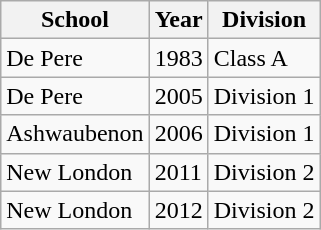<table class="wikitable">
<tr>
<th>School</th>
<th>Year</th>
<th>Division</th>
</tr>
<tr>
<td>De Pere</td>
<td>1983</td>
<td>Class A</td>
</tr>
<tr>
<td>De Pere</td>
<td>2005</td>
<td>Division 1</td>
</tr>
<tr>
<td>Ashwaubenon</td>
<td>2006</td>
<td>Division 1</td>
</tr>
<tr>
<td>New London</td>
<td>2011</td>
<td>Division 2</td>
</tr>
<tr>
<td>New London</td>
<td>2012</td>
<td>Division 2</td>
</tr>
</table>
